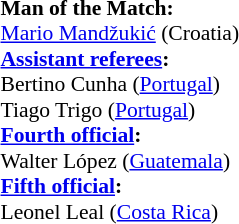<table style="width:50%; font-size:90%;">
<tr>
<td><br><strong>Man of the Match:</strong>
<br><a href='#'>Mario Mandžukić</a> (Croatia)<br><strong><a href='#'>Assistant referees</a>:</strong>
<br>Bertino Cunha (<a href='#'>Portugal</a>)
<br>Tiago Trigo (<a href='#'>Portugal</a>)
<br><strong><a href='#'>Fourth official</a>:</strong>
<br>Walter López (<a href='#'>Guatemala</a>)
<br><strong><a href='#'>Fifth official</a>:</strong>
<br>Leonel Leal (<a href='#'>Costa Rica</a>)</td>
</tr>
</table>
